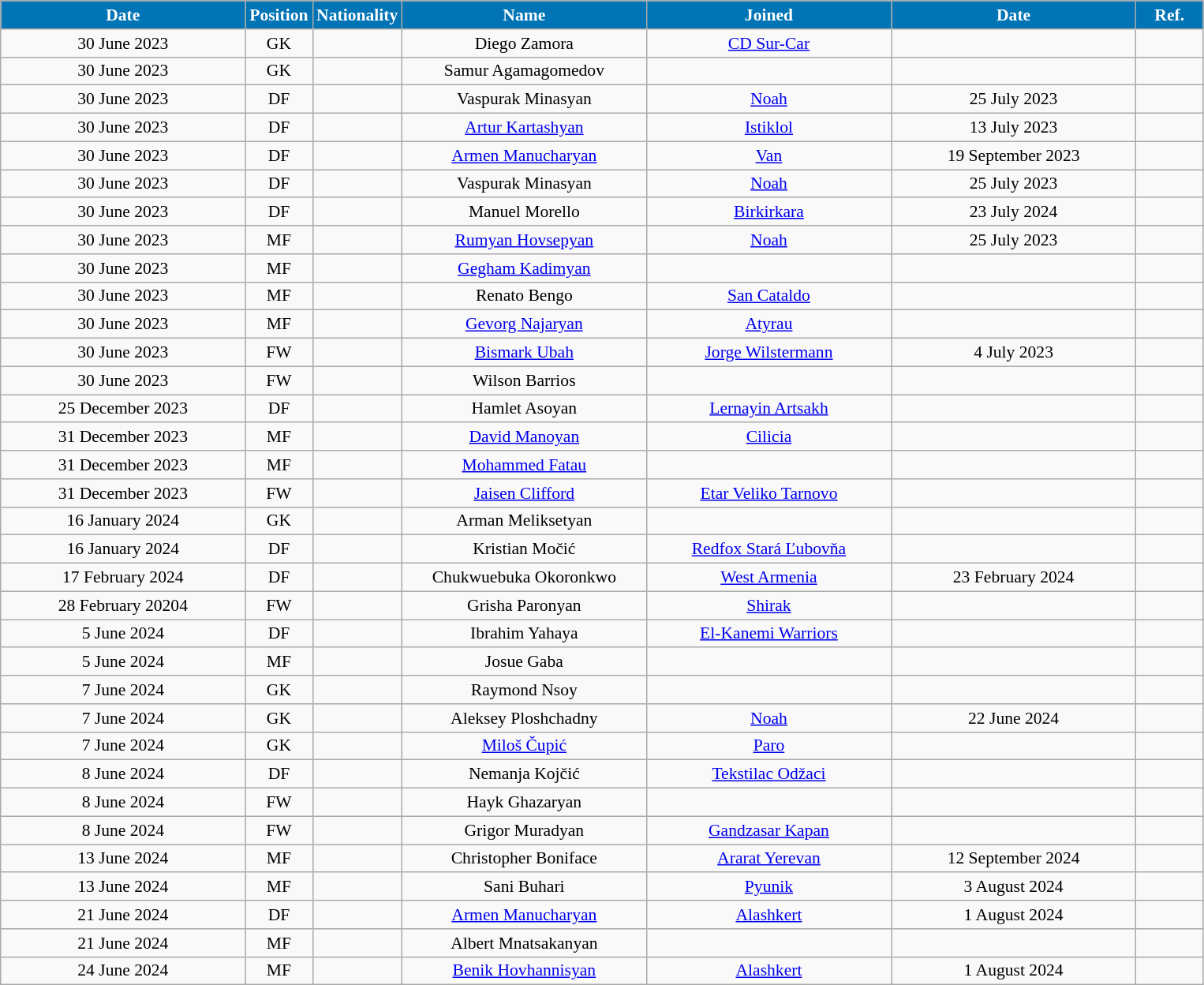<table class="wikitable"  style="text-align:center; font-size:90%; ">
<tr>
<th style="background:#0174B5; color:#FFFFFF; width:200px;">Date</th>
<th style="background:#0174B5; color:#FFFFFF; width:50px;">Position</th>
<th style="background:#0174B5; color:#FFFFFF; width:50px;">Nationality</th>
<th style="background:#0174B5; color:#FFFFFF; width:200px;">Name</th>
<th style="background:#0174B5; color:#FFFFFF; width:200px;">Joined</th>
<th style="background:#0174B5; color:#FFFFFF; width:200px;">Date</th>
<th style="background:#0174B5; color:#FFFFFF; width:50px;">Ref.</th>
</tr>
<tr>
<td>30 June 2023</td>
<td>GK</td>
<td></td>
<td>Diego Zamora</td>
<td><a href='#'>CD Sur-Car</a></td>
<td></td>
<td></td>
</tr>
<tr>
<td>30 June 2023</td>
<td>GK</td>
<td></td>
<td>Samur Agamagomedov</td>
<td></td>
<td></td>
<td></td>
</tr>
<tr>
<td>30 June 2023</td>
<td>DF</td>
<td></td>
<td>Vaspurak Minasyan</td>
<td><a href='#'>Noah</a></td>
<td>25 July 2023</td>
<td></td>
</tr>
<tr>
<td>30 June 2023</td>
<td>DF</td>
<td></td>
<td><a href='#'>Artur Kartashyan</a></td>
<td><a href='#'>Istiklol</a></td>
<td>13 July 2023</td>
<td></td>
</tr>
<tr>
<td>30 June 2023</td>
<td>DF</td>
<td></td>
<td><a href='#'>Armen Manucharyan</a></td>
<td><a href='#'>Van</a></td>
<td>19 September 2023</td>
<td></td>
</tr>
<tr>
<td>30 June 2023</td>
<td>DF</td>
<td></td>
<td>Vaspurak Minasyan</td>
<td><a href='#'>Noah</a></td>
<td>25 July 2023</td>
<td></td>
</tr>
<tr>
<td>30 June 2023</td>
<td>DF</td>
<td></td>
<td>Manuel Morello</td>
<td><a href='#'>Birkirkara</a></td>
<td>23 July 2024</td>
<td></td>
</tr>
<tr>
<td>30 June 2023</td>
<td>MF</td>
<td></td>
<td><a href='#'>Rumyan Hovsepyan</a></td>
<td><a href='#'>Noah</a></td>
<td>25 July 2023</td>
<td></td>
</tr>
<tr>
<td>30 June 2023</td>
<td>MF</td>
<td></td>
<td><a href='#'>Gegham Kadimyan</a></td>
<td></td>
<td></td>
<td></td>
</tr>
<tr>
<td>30 June 2023</td>
<td>MF</td>
<td></td>
<td>Renato Bengo</td>
<td><a href='#'>San Cataldo</a></td>
<td></td>
<td></td>
</tr>
<tr>
<td>30 June 2023</td>
<td>MF</td>
<td></td>
<td><a href='#'>Gevorg Najaryan</a></td>
<td><a href='#'>Atyrau</a></td>
<td></td>
<td></td>
</tr>
<tr>
<td>30 June 2023</td>
<td>FW</td>
<td></td>
<td><a href='#'>Bismark Ubah</a></td>
<td><a href='#'>Jorge Wilstermann</a></td>
<td>4 July 2023</td>
<td></td>
</tr>
<tr>
<td>30 June 2023</td>
<td>FW</td>
<td></td>
<td>Wilson Barrios</td>
<td></td>
<td></td>
<td></td>
</tr>
<tr>
<td>25 December 2023</td>
<td>DF</td>
<td></td>
<td>Hamlet Asoyan</td>
<td><a href='#'>Lernayin Artsakh</a></td>
<td></td>
<td></td>
</tr>
<tr>
<td>31 December 2023</td>
<td>MF</td>
<td></td>
<td><a href='#'>David Manoyan</a></td>
<td><a href='#'>Cilicia</a></td>
<td></td>
<td></td>
</tr>
<tr>
<td>31 December 2023</td>
<td>MF</td>
<td></td>
<td><a href='#'>Mohammed Fatau</a></td>
<td></td>
<td></td>
<td></td>
</tr>
<tr>
<td>31 December 2023</td>
<td>FW</td>
<td></td>
<td><a href='#'>Jaisen Clifford</a></td>
<td><a href='#'>Etar Veliko Tarnovo</a></td>
<td></td>
<td></td>
</tr>
<tr>
<td>16 January 2024</td>
<td>GK</td>
<td></td>
<td>Arman Meliksetyan</td>
<td></td>
<td></td>
<td></td>
</tr>
<tr>
<td>16 January 2024</td>
<td>DF</td>
<td></td>
<td>Kristian Močić</td>
<td><a href='#'>Redfox Stará Ľubovňa</a></td>
<td></td>
<td></td>
</tr>
<tr>
<td>17 February 2024</td>
<td>DF</td>
<td></td>
<td>Chukwuebuka Okoronkwo</td>
<td><a href='#'>West Armenia</a></td>
<td>23 February 2024</td>
<td></td>
</tr>
<tr>
<td>28 February 20204</td>
<td>FW</td>
<td></td>
<td>Grisha Paronyan</td>
<td><a href='#'>Shirak</a></td>
<td></td>
<td></td>
</tr>
<tr>
<td>5 June 2024</td>
<td>DF</td>
<td></td>
<td>Ibrahim Yahaya</td>
<td><a href='#'>El-Kanemi Warriors</a></td>
<td></td>
<td></td>
</tr>
<tr>
<td>5 June 2024</td>
<td>MF</td>
<td></td>
<td>Josue Gaba</td>
<td></td>
<td></td>
<td></td>
</tr>
<tr>
<td>7 June 2024</td>
<td>GK</td>
<td></td>
<td>Raymond Nsoy</td>
<td></td>
<td></td>
<td></td>
</tr>
<tr>
<td>7 June 2024</td>
<td>GK</td>
<td></td>
<td>Aleksey Ploshchadny</td>
<td><a href='#'>Noah</a></td>
<td>22 June 2024</td>
<td></td>
</tr>
<tr>
<td>7 June 2024</td>
<td>GK</td>
<td></td>
<td><a href='#'>Miloš Čupić</a></td>
<td><a href='#'>Paro</a></td>
<td></td>
<td></td>
</tr>
<tr>
<td>8 June 2024</td>
<td>DF</td>
<td></td>
<td>Nemanja Kojčić</td>
<td><a href='#'>Tekstilac Odžaci</a></td>
<td></td>
<td></td>
</tr>
<tr>
<td>8 June 2024</td>
<td>FW</td>
<td></td>
<td>Hayk Ghazaryan</td>
<td></td>
<td></td>
<td></td>
</tr>
<tr>
<td>8 June 2024</td>
<td>FW</td>
<td></td>
<td>Grigor Muradyan</td>
<td><a href='#'>Gandzasar Kapan</a></td>
<td></td>
<td></td>
</tr>
<tr>
<td>13 June 2024</td>
<td>MF</td>
<td></td>
<td>Christopher Boniface</td>
<td><a href='#'>Ararat Yerevan</a></td>
<td>12 September 2024</td>
<td></td>
</tr>
<tr>
<td>13 June 2024</td>
<td>MF</td>
<td></td>
<td>Sani Buhari</td>
<td><a href='#'>Pyunik</a></td>
<td>3 August 2024</td>
<td></td>
</tr>
<tr>
<td>21 June 2024</td>
<td>DF</td>
<td></td>
<td><a href='#'>Armen Manucharyan</a></td>
<td><a href='#'>Alashkert</a></td>
<td>1 August 2024</td>
<td></td>
</tr>
<tr>
<td>21 June 2024</td>
<td>MF</td>
<td></td>
<td>Albert Mnatsakanyan</td>
<td></td>
<td></td>
<td></td>
</tr>
<tr>
<td>24 June 2024</td>
<td>MF</td>
<td></td>
<td><a href='#'>Benik Hovhannisyan</a></td>
<td><a href='#'>Alashkert</a></td>
<td>1 August 2024</td>
<td></td>
</tr>
</table>
